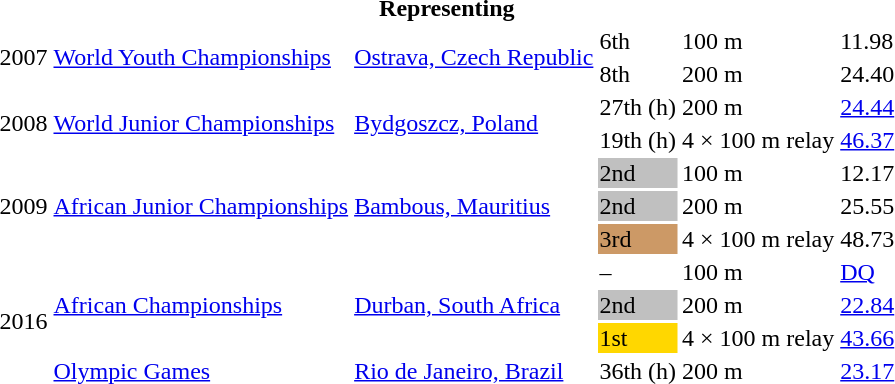<table>
<tr>
<th colspan="6">Representing </th>
</tr>
<tr>
<td rowspan=2>2007</td>
<td rowspan=2><a href='#'>World Youth Championships</a></td>
<td rowspan=2><a href='#'>Ostrava, Czech Republic</a></td>
<td>6th</td>
<td>100 m</td>
<td>11.98</td>
</tr>
<tr>
<td>8th</td>
<td>200 m</td>
<td>24.40</td>
</tr>
<tr>
<td rowspan=2>2008</td>
<td rowspan=2><a href='#'>World Junior Championships</a></td>
<td rowspan=2><a href='#'>Bydgoszcz, Poland</a></td>
<td>27th (h)</td>
<td>200 m</td>
<td><a href='#'>24.44</a></td>
</tr>
<tr>
<td>19th (h)</td>
<td>4 × 100 m relay</td>
<td><a href='#'>46.37</a></td>
</tr>
<tr>
<td rowspan=3>2009</td>
<td rowspan=3><a href='#'>African Junior Championships</a></td>
<td rowspan=3><a href='#'>Bambous, Mauritius</a></td>
<td bgcolor=silver>2nd</td>
<td>100 m</td>
<td>12.17</td>
</tr>
<tr>
<td bgcolor=silver>2nd</td>
<td>200 m</td>
<td>25.55</td>
</tr>
<tr>
<td bgcolor=cc9966>3rd</td>
<td>4 × 100 m relay</td>
<td>48.73</td>
</tr>
<tr>
<td rowspan=4>2016</td>
<td rowspan=3><a href='#'>African Championships</a></td>
<td rowspan=3><a href='#'>Durban, South Africa</a></td>
<td>–</td>
<td>100 m</td>
<td><a href='#'>DQ</a></td>
</tr>
<tr>
<td bgcolor=silver>2nd</td>
<td>200 m</td>
<td><a href='#'>22.84</a></td>
</tr>
<tr>
<td bgcolor=gold>1st</td>
<td>4 × 100 m relay</td>
<td><a href='#'>43.66</a></td>
</tr>
<tr>
<td><a href='#'>Olympic Games</a></td>
<td><a href='#'>Rio de Janeiro, Brazil</a></td>
<td>36th (h)</td>
<td>200 m</td>
<td><a href='#'>23.17</a></td>
</tr>
</table>
